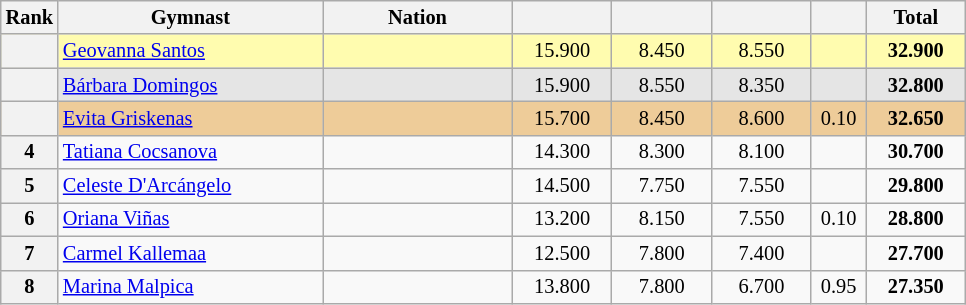<table class="wikitable sortable" style="text-align:center; font-size:85%">
<tr>
<th scope="col" style="width:20px;">Rank</th>
<th scope="col" style="width:170px;">Gymnast</th>
<th scope="col" style="width:120px;">Nation</th>
<th scope="col" style="width:60px;"></th>
<th scope="col" style="width:60px;"></th>
<th scope="col" style="width:60px;"></th>
<th scope="col" style="width:30px;"></th>
<th scope="col" style="width:60px;">Total</th>
</tr>
<tr bgcolor="fffcaf">
<th scope="row"></th>
<td align="left"><a href='#'>Geovanna Santos</a></td>
<td style="text-align:left;"></td>
<td>15.900</td>
<td>8.450</td>
<td>8.550</td>
<td></td>
<td><strong>32.900</strong></td>
</tr>
<tr bgcolor="e5e5e5">
<th scope="row"></th>
<td align="left"><a href='#'>Bárbara Domingos</a></td>
<td style="text-align:left;"></td>
<td>15.900</td>
<td>8.550</td>
<td>8.350</td>
<td></td>
<td><strong>32.800</strong></td>
</tr>
<tr bgcolor="eecc99">
<th scope="row"></th>
<td align="left"><a href='#'>Evita Griskenas</a></td>
<td style="text-align:left;"></td>
<td>15.700</td>
<td>8.450</td>
<td>8.600</td>
<td>0.10</td>
<td><strong>32.650</strong></td>
</tr>
<tr>
<th scope="row">4</th>
<td align="left"><a href='#'>Tatiana Cocsanova</a></td>
<td style="text-align:left;"></td>
<td>14.300</td>
<td>8.300</td>
<td>8.100</td>
<td></td>
<td><strong>30.700</strong></td>
</tr>
<tr>
<th scope="row">5</th>
<td align="left"><a href='#'>Celeste D'Arcángelo</a></td>
<td style="text-align:left;"></td>
<td>14.500</td>
<td>7.750</td>
<td>7.550</td>
<td></td>
<td><strong>29.800</strong></td>
</tr>
<tr>
<th scope="row">6</th>
<td align="left"><a href='#'>Oriana Viñas</a></td>
<td style="text-align:left;"></td>
<td>13.200</td>
<td>8.150</td>
<td>7.550</td>
<td>0.10</td>
<td><strong>28.800</strong></td>
</tr>
<tr>
<th scope="row">7</th>
<td align="left"><a href='#'>Carmel Kallemaa</a></td>
<td style="text-align:left;"></td>
<td>12.500</td>
<td>7.800</td>
<td>7.400</td>
<td></td>
<td><strong>27.700</strong></td>
</tr>
<tr>
<th scope="row">8</th>
<td align="left"><a href='#'>Marina Malpica</a></td>
<td style="text-align:left;"></td>
<td>13.800</td>
<td>7.800</td>
<td>6.700</td>
<td>0.95</td>
<td><strong>27.350</strong></td>
</tr>
</table>
